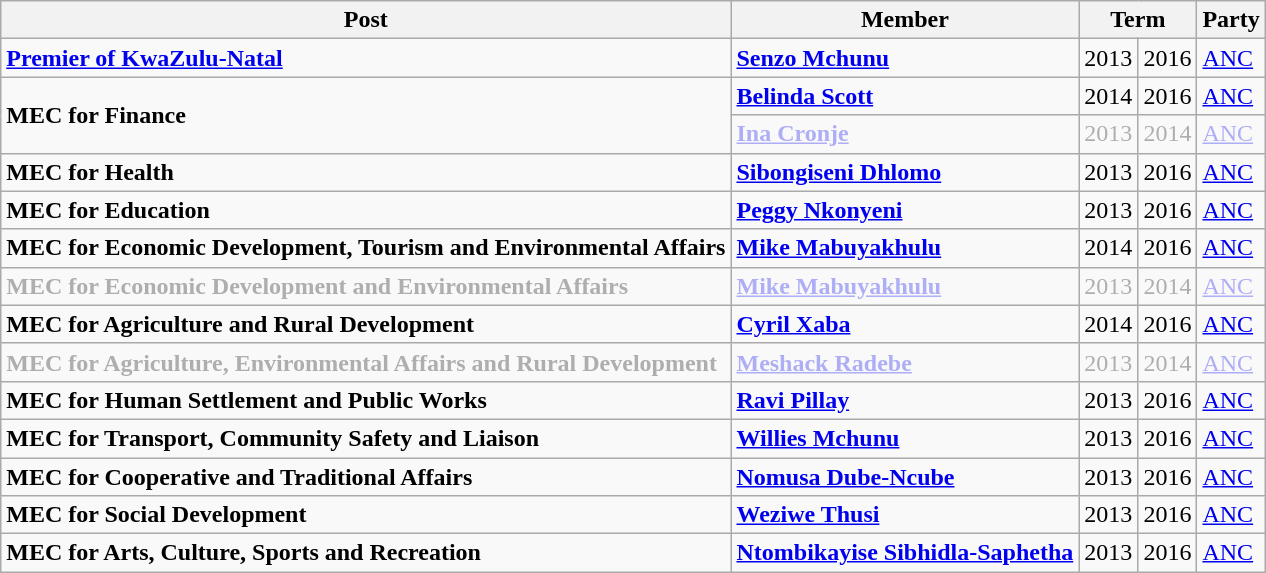<table class="wikitable">
<tr>
<th>Post</th>
<th>Member</th>
<th colspan="2">Term</th>
<th>Party</th>
</tr>
<tr>
<td><strong><a href='#'>Premier of KwaZulu-Natal</a></strong></td>
<td><strong><a href='#'>Senzo Mchunu</a></strong></td>
<td>2013</td>
<td>2016</td>
<td><a href='#'>ANC</a></td>
</tr>
<tr>
<td rowspan="2"><strong>MEC for Finance</strong></td>
<td><strong><a href='#'>Belinda Scott</a></strong></td>
<td>2014</td>
<td>2016</td>
<td><a href='#'>ANC</a></td>
</tr>
<tr style="opacity:.3;">
<td><strong><a href='#'>Ina Cronje</a></strong></td>
<td>2013</td>
<td>2014</td>
<td><a href='#'>ANC</a></td>
</tr>
<tr>
<td><strong>MEC for Health</strong></td>
<td><strong><a href='#'>Sibongiseni Dhlomo</a></strong></td>
<td>2013</td>
<td>2016</td>
<td><a href='#'>ANC</a></td>
</tr>
<tr>
<td><strong>MEC for Education</strong></td>
<td><strong><a href='#'>Peggy Nkonyeni</a></strong></td>
<td>2013</td>
<td>2016</td>
<td><a href='#'>ANC</a></td>
</tr>
<tr>
<td><strong>MEC for Economic Development, Tourism and Environmental Affairs</strong></td>
<td><strong><a href='#'>Mike Mabuyakhulu</a></strong></td>
<td>2014</td>
<td>2016</td>
<td><a href='#'>ANC</a></td>
</tr>
<tr style="opacity:.3;">
<td><strong>MEC for Economic Development and Environmental Affairs</strong></td>
<td><strong><a href='#'>Mike Mabuyakhulu</a></strong></td>
<td>2013</td>
<td>2014</td>
<td><a href='#'>ANC</a></td>
</tr>
<tr>
<td><strong>MEC for Agriculture and Rural Development</strong></td>
<td><strong><a href='#'>Cyril Xaba</a></strong></td>
<td>2014</td>
<td>2016</td>
<td><a href='#'>ANC</a></td>
</tr>
<tr style="opacity:.3;">
<td><strong>MEC for Agriculture, Environmental Affairs and Rural Development</strong></td>
<td><strong><a href='#'>Meshack Radebe</a></strong></td>
<td>2013</td>
<td>2014</td>
<td><a href='#'>ANC</a></td>
</tr>
<tr>
<td><strong>MEC for Human Settlement and Public Works</strong></td>
<td><strong><a href='#'>Ravi Pillay</a></strong></td>
<td>2013</td>
<td>2016</td>
<td><a href='#'>ANC</a></td>
</tr>
<tr>
<td><strong>MEC for Transport, Community Safety and Liaison</strong></td>
<td><strong><a href='#'>Willies Mchunu</a></strong></td>
<td>2013</td>
<td>2016</td>
<td><a href='#'>ANC</a></td>
</tr>
<tr>
<td><strong>MEC for Cooperative and Traditional Affairs</strong></td>
<td><strong><a href='#'>Nomusa Dube-Ncube</a></strong></td>
<td>2013</td>
<td>2016</td>
<td><a href='#'>ANC</a></td>
</tr>
<tr>
<td><strong>MEC for Social Development</strong></td>
<td><strong><a href='#'>Weziwe Thusi</a></strong></td>
<td>2013</td>
<td>2016</td>
<td><a href='#'>ANC</a></td>
</tr>
<tr>
<td><strong>MEC for Arts, Culture, Sports and Recreation</strong></td>
<td><strong><a href='#'>Ntombikayise Sibhidla-Saphetha</a></strong></td>
<td>2013</td>
<td>2016</td>
<td><a href='#'>ANC</a></td>
</tr>
</table>
